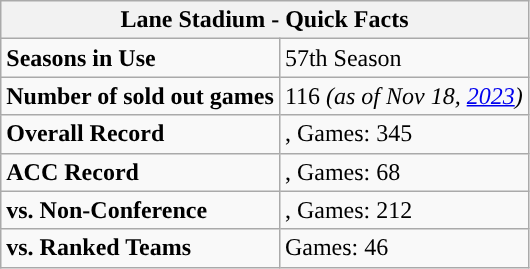<table class="wikitable">
<tr>
<th colspan="2"><strong>Lane Stadium - Quick Facts</strong></th>
</tr>
<tr>
<td><strong>Seasons in Use</strong></td>
<td>57th Season </td>
</tr>
<tr>
<td><strong>Number of sold out games</strong></td>
<td>116 <em>(as of Nov 18, <a href='#'>2023</a>)</em></td>
</tr>
<tr>
<td><strong>Overall Record</strong></td>
<td>, Games: 345</td>
</tr>
<tr>
<td><strong>ACC Record</strong></td>
<td>, Games: 68</td>
</tr>
<tr>
<td><strong>vs. Non-Conference</strong></td>
<td>, Games: 212</td>
</tr>
<tr>
<td><strong>vs. Ranked Teams</strong></td>
<td> Games: 46</td>
</tr>
</table>
